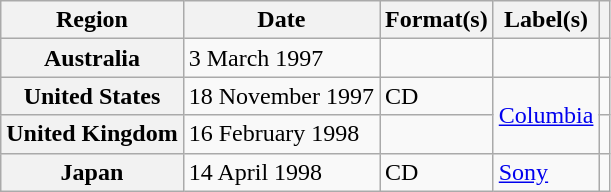<table class="wikitable plainrowheaders">
<tr>
<th scope="col">Region</th>
<th scope="col">Date</th>
<th scope="col">Format(s)</th>
<th scope="col">Label(s)</th>
<th scope="col"></th>
</tr>
<tr>
<th scope="row">Australia</th>
<td>3 March 1997</td>
<td></td>
<td></td>
<td></td>
</tr>
<tr>
<th scope="row">United States</th>
<td>18 November 1997</td>
<td>CD</td>
<td rowspan="2"><a href='#'>Columbia</a></td>
<td></td>
</tr>
<tr>
<th scope="row">United Kingdom</th>
<td>16 February 1998</td>
<td></td>
<td></td>
</tr>
<tr>
<th scope="row">Japan</th>
<td>14 April 1998</td>
<td>CD</td>
<td><a href='#'>Sony</a></td>
<td></td>
</tr>
</table>
